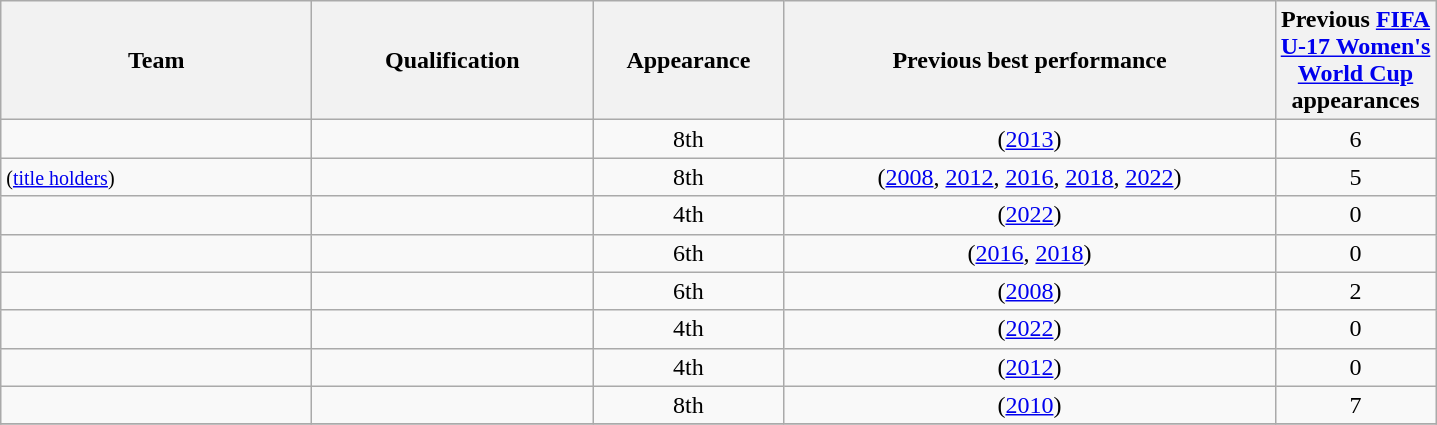<table class="wikitable sortable">
<tr>
<th width=200px>Team</th>
<th width=180px>Qualification</th>
<th width=120px data-sort-type="number">Appearance</th>
<th width=320px>Previous best performance</th>
<th width=100px>Previous <a href='#'>FIFA U-17 Women's World Cup</a> appearances</th>
</tr>
<tr>
<td align=left></td>
<td align=center></td>
<td align=center>8th</td>
<td align=center> (<a href='#'>2013</a>)</td>
<td align=center>6</td>
</tr>
<tr>
<td align=left> <small>(<a href='#'>title holders</a>)</small></td>
<td align=center></td>
<td align=center>8th</td>
<td align=center> (<a href='#'>2008</a>, <a href='#'>2012</a>, <a href='#'>2016</a>, <a href='#'>2018</a>, <a href='#'>2022</a>)</td>
<td align=center>5</td>
</tr>
<tr>
<td align=left></td>
<td align=center></td>
<td align=center>4th</td>
<td align=center> (<a href='#'>2022</a>)</td>
<td align=center>0</td>
</tr>
<tr>
<td align=left></td>
<td align=center></td>
<td align=center>6th</td>
<td align=center> (<a href='#'>2016</a>, <a href='#'>2018</a>)</td>
<td align=center>0</td>
</tr>
<tr>
<td align=left></td>
<td align=center></td>
<td align=center>6th</td>
<td align=center> (<a href='#'>2008</a>)</td>
<td align=center>2</td>
</tr>
<tr>
<td align=left></td>
<td align=center></td>
<td align=center>4th</td>
<td align=center> (<a href='#'>2022</a>)</td>
<td align=center>0</td>
</tr>
<tr>
<td align=left></td>
<td align=center></td>
<td align=center>4th</td>
<td align=center> (<a href='#'>2012</a>)</td>
<td align=center>0</td>
</tr>
<tr>
<td align=left></td>
<td align=center></td>
<td align=center>8th</td>
<td align=center> (<a href='#'>2010</a>)</td>
<td align=center>7</td>
</tr>
<tr>
</tr>
</table>
